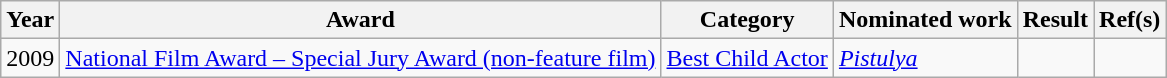<table class="wikitable">
<tr>
<th>Year</th>
<th>Award</th>
<th>Category</th>
<th>Nominated work</th>
<th>Result</th>
<th>Ref(s)</th>
</tr>
<tr>
<td>2009</td>
<td><a href='#'>National Film Award – Special Jury Award (non-feature film)</a></td>
<td><a href='#'>Best Child Actor</a></td>
<td><em><a href='#'>Pistulya</a></em></td>
<td></td>
<td></td>
</tr>
</table>
